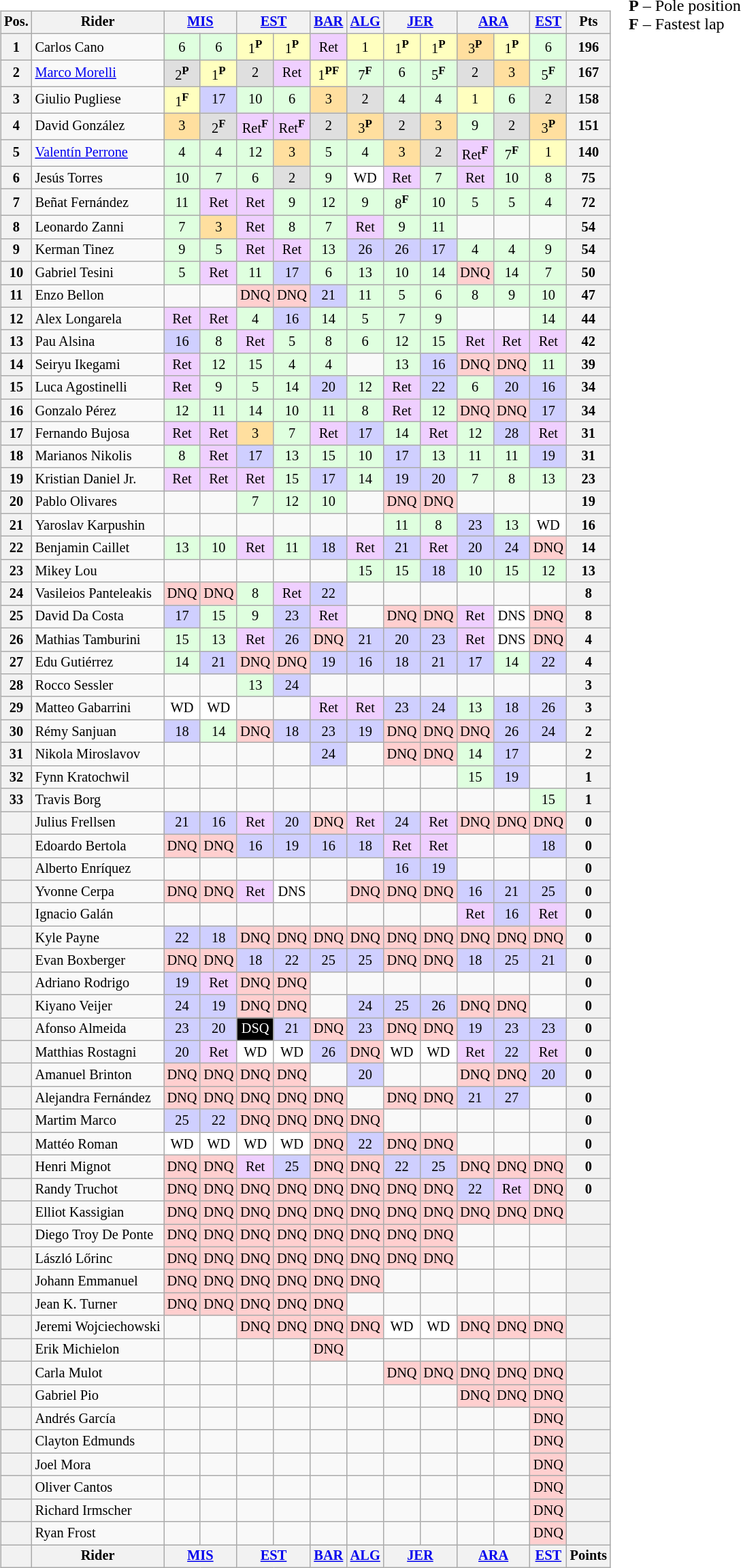<table>
<tr>
<td><br><table class="wikitable" style="font-size:85%; text-align:center;">
<tr style="vertical-align:top">
<th style="vertical-align:middle">Pos.</th>
<th style="vertical-align:middle">Rider</th>
<th colspan="2"><a href='#'>MIS</a><br></th>
<th colspan="2"><a href='#'>EST</a><br></th>
<th><a href='#'>BAR</a><br></th>
<th><a href='#'>ALG</a><br></th>
<th colspan="2"><a href='#'>JER</a><br></th>
<th colspan="2"><a href='#'>ARA</a><br></th>
<th><a href='#'>EST</a><br></th>
<th style="vertical-align:middle">Pts</th>
</tr>
<tr>
<th>1</th>
<td align="left"> Carlos Cano</td>
<td style="background:#dfffdf;">6</td>
<td style="background:#dfffdf;">6</td>
<td style="background:#ffffbf;">1<sup><strong>P</strong></sup></td>
<td style="background:#ffffbf;">1<sup><strong>P</strong></sup></td>
<td style="background:#efcfff;">Ret</td>
<td style="background:#ffffbf;">1</td>
<td style="background:#ffffbf;">1<sup><strong>P</strong></sup></td>
<td style="background:#ffffbf;">1<sup><strong>P</strong></sup></td>
<td style="background:#ffdf9f;">3<sup><strong>P</strong></sup></td>
<td style="background:#ffffbf;">1<sup><strong>P</strong></sup></td>
<td style="background:#dfffdf;">6</td>
<th>196</th>
</tr>
<tr>
<th>2</th>
<td align="left"> <a href='#'>Marco Morelli</a></td>
<td style="background:#dfdfdf;">2<sup><strong>P</strong></sup></td>
<td style="background:#ffffbf;">1<sup><strong>P</strong></sup></td>
<td style="background:#dfdfdf;">2</td>
<td style="background:#efcfff;">Ret</td>
<td style="background:#ffffbf;">1<sup><strong>PF</strong></sup></td>
<td style="background:#dfffdf;">7<sup><strong>F</strong></sup></td>
<td style="background:#dfffdf;">6</td>
<td style="background:#dfffdf;">5<sup><strong>F</strong></sup></td>
<td style="background:#dfdfdf;">2</td>
<td style="background:#ffdf9f;">3</td>
<td style="background:#dfffdf;">5<sup><strong>F</strong></sup></td>
<th>167</th>
</tr>
<tr>
<th>3</th>
<td align="left"> Giulio Pugliese</td>
<td style="background:#ffffbf;">1<sup><strong>F</strong></sup></td>
<td style="background:#cfcfff;">17</td>
<td style="background:#dfffdf;">10</td>
<td style="background:#dfffdf;">6</td>
<td style="background:#ffdf9f;">3</td>
<td style="background:#dfdfdf;">2</td>
<td style="background:#dfffdf;">4</td>
<td style="background:#dfffdf;">4</td>
<td style="background:#ffffbf;">1</td>
<td style="background:#dfffdf;">6</td>
<td style="background:#dfdfdf;">2</td>
<th>158</th>
</tr>
<tr>
<th>4</th>
<td align="left"> David González</td>
<td style="background:#ffdf9f;">3</td>
<td style="background:#dfdfdf;">2<sup><strong>F</strong></sup></td>
<td style="background:#efcfff;">Ret<sup><strong>F</strong></sup></td>
<td style="background:#efcfff;">Ret<sup><strong>F</strong></sup></td>
<td style="background:#dfdfdf;">2</td>
<td style="background:#ffdf9f;">3<sup><strong>P</strong></sup></td>
<td style="background:#dfdfdf;">2</td>
<td style="background:#ffdf9f;">3</td>
<td style="background:#dfffdf;">9</td>
<td style="background:#dfdfdf;">2</td>
<td style="background:#ffdf9f;">3<sup><strong>P</strong></sup></td>
<th>151</th>
</tr>
<tr>
<th>5</th>
<td align="left"> <a href='#'>Valentín Perrone</a></td>
<td style="background:#dfffdf;">4</td>
<td style="background:#dfffdf;">4</td>
<td style="background:#dfffdf;">12</td>
<td style="background:#ffdf9f;">3</td>
<td style="background:#dfffdf;">5</td>
<td style="background:#dfffdf;">4</td>
<td style="background:#ffdf9f;">3</td>
<td style="background:#dfdfdf;">2</td>
<td style="background:#efcfff;">Ret<sup><strong>F</strong></sup></td>
<td style="background:#dfffdf;">7<sup><strong>F</strong></sup></td>
<td style="background:#ffffbf;">1</td>
<th>140</th>
</tr>
<tr>
<th>6</th>
<td align="left"> Jesús Torres</td>
<td style="background:#dfffdf;">10</td>
<td style="background:#dfffdf;">7</td>
<td style="background:#dfffdf;">6</td>
<td style="background:#dfdfdf;">2</td>
<td style="background:#dfffdf;">9</td>
<td style="background:#ffffff;">WD</td>
<td style="background:#efcfff;">Ret</td>
<td style="background:#dfffdf;">7</td>
<td style="background:#efcfff;">Ret</td>
<td style="background:#dfffdf;">10</td>
<td style="background:#dfffdf;">8</td>
<th>75</th>
</tr>
<tr>
<th>7</th>
<td align="left"> Beñat Fernández</td>
<td style="background:#dfffdf;">11</td>
<td style="background:#efcfff;">Ret</td>
<td style="background:#efcfff;">Ret</td>
<td style="background:#dfffdf;">9</td>
<td style="background:#dfffdf;">12</td>
<td style="background:#dfffdf;">9</td>
<td style="background:#dfffdf;">8<sup><strong>F</strong></sup></td>
<td style="background:#dfffdf;">10</td>
<td style="background:#dfffdf;">5</td>
<td style="background:#dfffdf;">5</td>
<td style="background:#dfffdf;">4</td>
<th>72</th>
</tr>
<tr>
<th>8</th>
<td align="left"> Leonardo Zanni</td>
<td style="background:#dfffdf;">7</td>
<td style="background:#ffdf9f;">3</td>
<td style="background:#efcfff;">Ret</td>
<td style="background:#dfffdf;">8</td>
<td style="background:#dfffdf;">7</td>
<td style="background:#efcfff;">Ret</td>
<td style="background:#dfffdf;">9</td>
<td style="background:#dfffdf;">11</td>
<td></td>
<td></td>
<td></td>
<th>54</th>
</tr>
<tr>
<th>9</th>
<td align="left"> Kerman Tinez</td>
<td style="background:#dfffdf;">9</td>
<td style="background:#dfffdf;">5</td>
<td style="background:#efcfff;">Ret</td>
<td style="background:#efcfff;">Ret</td>
<td style="background:#dfffdf;">13</td>
<td style="background:#cfcfff;">26</td>
<td style="background:#cfcfff;">26</td>
<td style="background:#cfcfff;">17</td>
<td style="background:#dfffdf;">4</td>
<td style="background:#dfffdf;">4</td>
<td style="background:#dfffdf;">9</td>
<th>54</th>
</tr>
<tr>
<th>10</th>
<td align="left"> Gabriel Tesini</td>
<td style="background:#dfffdf;">5</td>
<td style="background:#efcfff;">Ret</td>
<td style="background:#dfffdf;">11</td>
<td style="background:#cfcfff;">17</td>
<td style="background:#dfffdf;">6</td>
<td style="background:#dfffdf;">13</td>
<td style="background:#dfffdf;">10</td>
<td style="background:#dfffdf;">14</td>
<td style="background:#ffcfcf;">DNQ</td>
<td style="background:#dfffdf;">14</td>
<td style="background:#dfffdf;">7</td>
<th>50</th>
</tr>
<tr>
<th>11</th>
<td align="left"> Enzo Bellon</td>
<td></td>
<td></td>
<td style="background:#ffcfcf;">DNQ</td>
<td style="background:#ffcfcf;">DNQ</td>
<td style="background:#cfcfff;">21</td>
<td style="background:#dfffdf;">11</td>
<td style="background:#dfffdf;">5</td>
<td style="background:#dfffdf;">6</td>
<td style="background:#dfffdf;">8</td>
<td style="background:#dfffdf;">9</td>
<td style="background:#dfffdf;">10</td>
<th>47</th>
</tr>
<tr>
<th>12</th>
<td align="left"> Alex Longarela</td>
<td style="background:#efcfff;">Ret</td>
<td style="background:#efcfff;">Ret</td>
<td style="background:#dfffdf;">4</td>
<td style="background:#cfcfff;">16</td>
<td style="background:#dfffdf;">14</td>
<td style="background:#dfffdf;">5</td>
<td style="background:#dfffdf;">7</td>
<td style="background:#dfffdf;">9</td>
<td></td>
<td></td>
<td style="background:#dfffdf;">14</td>
<th>44</th>
</tr>
<tr>
<th>13</th>
<td align="left"> Pau Alsina</td>
<td style="background:#cfcfff;">16</td>
<td style="background:#dfffdf;">8</td>
<td style="background:#efcfff;">Ret</td>
<td style="background:#dfffdf;">5</td>
<td style="background:#dfffdf;">8</td>
<td style="background:#dfffdf;">6</td>
<td style="background:#dfffdf;">12</td>
<td style="background:#dfffdf;">15</td>
<td style="background:#efcfff;">Ret</td>
<td style="background:#efcfff;">Ret</td>
<td style="background:#efcfff;">Ret</td>
<th>42</th>
</tr>
<tr>
<th>14</th>
<td align="left"> Seiryu Ikegami</td>
<td style="background:#efcfff;">Ret</td>
<td style="background:#dfffdf;">12</td>
<td style="background:#dfffdf;">15</td>
<td style="background:#dfffdf;">4</td>
<td style="background:#dfffdf;">4</td>
<td></td>
<td style="background:#dfffdf;">13</td>
<td style="background:#cfcfff;">16</td>
<td style="background:#ffcfcf;">DNQ</td>
<td style="background:#ffcfcf;">DNQ</td>
<td style="background:#dfffdf;">11</td>
<th>39</th>
</tr>
<tr>
<th>15</th>
<td align="left"> Luca Agostinelli</td>
<td style="background:#efcfff;">Ret</td>
<td style="background:#dfffdf;">9</td>
<td style="background:#dfffdf;">5</td>
<td style="background:#dfffdf;">14</td>
<td style="background:#cfcfff;">20</td>
<td style="background:#dfffdf;">12</td>
<td style="background:#efcfff;">Ret</td>
<td style="background:#cfcfff;">22</td>
<td style="background:#dfffdf;">6</td>
<td style="background:#cfcfff;">20</td>
<td style="background:#cfcfff;">16</td>
<th>34</th>
</tr>
<tr>
<th>16</th>
<td align="left"> Gonzalo Pérez</td>
<td style="background:#dfffdf;">12</td>
<td style="background:#dfffdf;">11</td>
<td style="background:#dfffdf;">14</td>
<td style="background:#dfffdf;">10</td>
<td style="background:#dfffdf;">11</td>
<td style="background:#dfffdf;">8</td>
<td style="background:#efcfff;">Ret</td>
<td style="background:#dfffdf;">12</td>
<td style="background:#ffcfcf;">DNQ</td>
<td style="background:#ffcfcf;">DNQ</td>
<td style="background:#cfcfff;">17</td>
<th>34</th>
</tr>
<tr>
<th>17</th>
<td align="left"> Fernando Bujosa</td>
<td style="background:#efcfff;">Ret</td>
<td style="background:#efcfff;">Ret</td>
<td style="background:#ffdf9f;">3</td>
<td style="background:#dfffdf;">7</td>
<td style="background:#efcfff;">Ret</td>
<td style="background:#cfcfff;">17</td>
<td style="background:#dfffdf;">14</td>
<td style="background:#efcfff;">Ret</td>
<td style="background:#dfffdf;">12</td>
<td style="background:#cfcfff;">28</td>
<td style="background:#efcfff;">Ret</td>
<th>31</th>
</tr>
<tr>
<th>18</th>
<td align="left"> Marianos Nikolis</td>
<td style="background:#dfffdf;">8</td>
<td style="background:#efcfff;">Ret</td>
<td style="background:#cfcfff;">17</td>
<td style="background:#dfffdf;">13</td>
<td style="background:#dfffdf;">15</td>
<td style="background:#dfffdf;">10</td>
<td style="background:#cfcfff;">17</td>
<td style="background:#dfffdf;">13</td>
<td style="background:#dfffdf;">11</td>
<td style="background:#dfffdf;">11</td>
<td style="background:#cfcfff;">19</td>
<th>31</th>
</tr>
<tr>
<th>19</th>
<td align="left"> Kristian Daniel Jr.</td>
<td style="background:#efcfff;">Ret</td>
<td style="background:#efcfff;">Ret</td>
<td style="background:#efcfff;">Ret</td>
<td style="background:#dfffdf;">15</td>
<td style="background:#cfcfff;">17</td>
<td style="background:#dfffdf;">14</td>
<td style="background:#cfcfff;">19</td>
<td style="background:#cfcfff;">20</td>
<td style="background:#dfffdf;">7</td>
<td style="background:#dfffdf;">8</td>
<td style="background:#dfffdf;">13</td>
<th>23</th>
</tr>
<tr>
<th>20</th>
<td align="left"> Pablo Olivares</td>
<td></td>
<td></td>
<td style="background:#dfffdf;">7</td>
<td style="background:#dfffdf;">12</td>
<td style="background:#dfffdf;">10</td>
<td></td>
<td style="background:#ffcfcf;">DNQ</td>
<td style="background:#ffcfcf;">DNQ</td>
<td></td>
<td></td>
<td></td>
<th>19</th>
</tr>
<tr>
<th>21</th>
<td align="left"> Yaroslav Karpushin</td>
<td></td>
<td></td>
<td></td>
<td></td>
<td></td>
<td></td>
<td style="background:#dfffdf;">11</td>
<td style="background:#dfffdf;">8</td>
<td style="background:#cfcfff;">23</td>
<td style="background:#dfffdf;">13</td>
<td style="background:#ffffff;">WD</td>
<th>16</th>
</tr>
<tr>
<th>22</th>
<td align="left"> Benjamin Caillet</td>
<td style="background:#dfffdf;">13</td>
<td style="background:#dfffdf;">10</td>
<td style="background:#efcfff;">Ret</td>
<td style="background:#dfffdf;">11</td>
<td style="background:#cfcfff;">18</td>
<td style="background:#efcfff;">Ret</td>
<td style="background:#cfcfff;">21</td>
<td style="background:#efcfff;">Ret</td>
<td style="background:#cfcfff;">20</td>
<td style="background:#cfcfff;">24</td>
<td style="background:#ffcfcf;">DNQ</td>
<th>14</th>
</tr>
<tr>
<th>23</th>
<td align="left"> Mikey Lou</td>
<td></td>
<td></td>
<td></td>
<td></td>
<td></td>
<td style="background:#dfffdf;">15</td>
<td style="background:#dfffdf;">15</td>
<td style="background:#cfcfff;">18</td>
<td style="background:#dfffdf;">10</td>
<td style="background:#dfffdf;">15</td>
<td style="background:#dfffdf;">12</td>
<th>13</th>
</tr>
<tr>
<th>24</th>
<td align="left"> Vasileios Panteleakis</td>
<td style="background:#ffcfcf;">DNQ</td>
<td style="background:#ffcfcf;">DNQ</td>
<td style="background:#dfffdf;">8</td>
<td style="background:#efcfff;">Ret</td>
<td style="background:#cfcfff;">22</td>
<td></td>
<td></td>
<td></td>
<td></td>
<td></td>
<td></td>
<th>8</th>
</tr>
<tr>
<th>25</th>
<td align="left"> David Da Costa</td>
<td style="background:#cfcfff;">17</td>
<td style="background:#dfffdf;">15</td>
<td style="background:#dfffdf;">9</td>
<td style="background:#cfcfff;">23</td>
<td style="background:#efcfff;">Ret</td>
<td></td>
<td style="background:#ffcfcf;">DNQ</td>
<td style="background:#ffcfcf;">DNQ</td>
<td style="background:#efcfff;">Ret</td>
<td style="background:#ffffff;">DNS</td>
<td style="background:#ffcfcf;">DNQ</td>
<th>8</th>
</tr>
<tr>
<th>26</th>
<td align="left"> Mathias Tamburini</td>
<td style="background:#dfffdf;">15</td>
<td style="background:#dfffdf;">13</td>
<td style="background:#efcfff;">Ret</td>
<td style="background:#cfcfff;">26</td>
<td style="background:#ffcfcf;">DNQ</td>
<td style="background:#cfcfff;">21</td>
<td style="background:#cfcfff;">20</td>
<td style="background:#cfcfff;">23</td>
<td style="background:#efcfff;">Ret</td>
<td style="background:#ffffff;">DNS</td>
<td style="background:#ffcfcf;">DNQ</td>
<th>4</th>
</tr>
<tr>
<th>27</th>
<td align="left"> Edu Gutiérrez</td>
<td style="background:#dfffdf;">14</td>
<td style="background:#cfcfff;">21</td>
<td style="background:#ffcfcf;">DNQ</td>
<td style="background:#ffcfcf;">DNQ</td>
<td style="background:#cfcfff;">19</td>
<td style="background:#cfcfff;">16</td>
<td style="background:#cfcfff;">18</td>
<td style="background:#cfcfff;">21</td>
<td style="background:#cfcfff;">17</td>
<td style="background:#dfffdf;">14</td>
<td style="background:#cfcfff;">22</td>
<th>4</th>
</tr>
<tr>
<th>28</th>
<td align="left"> Rocco Sessler</td>
<td></td>
<td></td>
<td style="background:#dfffdf;">13</td>
<td style="background:#cfcfff;">24</td>
<td></td>
<td></td>
<td></td>
<td></td>
<td></td>
<td></td>
<td></td>
<th>3</th>
</tr>
<tr>
<th>29</th>
<td align="left"> Matteo Gabarrini</td>
<td style="background:#ffffff;">WD</td>
<td style="background:#ffffff;">WD</td>
<td></td>
<td></td>
<td style="background:#efcfff;">Ret</td>
<td style="background:#efcfff;">Ret</td>
<td style="background:#cfcfff;">23</td>
<td style="background:#cfcfff;">24</td>
<td style="background:#dfffdf;">13</td>
<td style="background:#cfcfff;">18</td>
<td style="background:#cfcfff;">26</td>
<th>3</th>
</tr>
<tr>
<th>30</th>
<td align="left"> Rémy Sanjuan</td>
<td style="background:#cfcfff;">18</td>
<td style="background:#dfffdf;">14</td>
<td style="background:#ffcfcf;">DNQ</td>
<td style="background:#cfcfff;">18</td>
<td style="background:#cfcfff;">23</td>
<td style="background:#cfcfff;">19</td>
<td style="background:#ffcfcf;">DNQ</td>
<td style="background:#ffcfcf;">DNQ</td>
<td style="background:#ffcfcf;">DNQ</td>
<td style="background:#cfcfff;">26</td>
<td style="background:#cfcfff;">24</td>
<th>2</th>
</tr>
<tr>
<th>31</th>
<td align="left"> Nikola Miroslavov</td>
<td></td>
<td></td>
<td></td>
<td></td>
<td style="background:#cfcfff;">24</td>
<td></td>
<td style="background:#ffcfcf;">DNQ</td>
<td style="background:#ffcfcf;">DNQ</td>
<td style="background:#dfffdf;">14</td>
<td style="background:#cfcfff;">17</td>
<td></td>
<th>2</th>
</tr>
<tr>
<th>32</th>
<td align="left"> Fynn Kratochwil</td>
<td></td>
<td></td>
<td></td>
<td></td>
<td></td>
<td></td>
<td></td>
<td></td>
<td style="background:#dfffdf;">15</td>
<td style="background:#cfcfff;">19</td>
<td></td>
<th>1</th>
</tr>
<tr>
<th>33</th>
<td align="left"> Travis Borg</td>
<td></td>
<td></td>
<td></td>
<td></td>
<td></td>
<td></td>
<td></td>
<td></td>
<td></td>
<td></td>
<td style="background:#dfffdf;">15</td>
<th>1</th>
</tr>
<tr>
<th></th>
<td align="left"> Julius Frellsen</td>
<td style="background:#cfcfff;">21</td>
<td style="background:#cfcfff;">16</td>
<td style="background:#efcfff;">Ret</td>
<td style="background:#cfcfff;">20</td>
<td style="background:#ffcfcf;">DNQ</td>
<td style="background:#efcfff;">Ret</td>
<td style="background:#cfcfff;">24</td>
<td style="background:#efcfff;">Ret</td>
<td style="background:#ffcfcf;">DNQ</td>
<td style="background:#ffcfcf;">DNQ</td>
<td style="background:#ffcfcf;">DNQ</td>
<th>0</th>
</tr>
<tr>
<th></th>
<td align="left"> Edoardo Bertola</td>
<td style="background:#ffcfcf;">DNQ</td>
<td style="background:#ffcfcf;">DNQ</td>
<td style="background:#cfcfff;">16</td>
<td style="background:#cfcfff;">19</td>
<td style="background:#cfcfff;">16</td>
<td style="background:#cfcfff;">18</td>
<td style="background:#efcfff;">Ret</td>
<td style="background:#efcfff;">Ret</td>
<td></td>
<td></td>
<td style="background:#cfcfff;">18</td>
<th>0</th>
</tr>
<tr>
<th></th>
<td align="left"> Alberto Enríquez</td>
<td></td>
<td></td>
<td></td>
<td></td>
<td></td>
<td></td>
<td style="background:#cfcfff;">16</td>
<td style="background:#cfcfff;">19</td>
<td></td>
<td></td>
<td></td>
<th>0</th>
</tr>
<tr>
<th></th>
<td align="left"> Yvonne Cerpa</td>
<td style="background:#ffcfcf;">DNQ</td>
<td style="background:#ffcfcf;">DNQ</td>
<td style="background:#efcfff;">Ret</td>
<td style="background:#ffffff;">DNS</td>
<td></td>
<td style="background:#ffcfcf;">DNQ</td>
<td style="background:#ffcfcf;">DNQ</td>
<td style="background:#ffcfcf;">DNQ</td>
<td style="background:#cfcfff;">16</td>
<td style="background:#cfcfff;">21</td>
<td style="background:#cfcfff;">25</td>
<th>0</th>
</tr>
<tr>
<th></th>
<td align="left"> Ignacio Galán</td>
<td></td>
<td></td>
<td></td>
<td></td>
<td></td>
<td></td>
<td></td>
<td></td>
<td style="background:#efcfff;">Ret</td>
<td style="background:#cfcfff;">16</td>
<td style="background:#efcfff;">Ret</td>
<th>0</th>
</tr>
<tr>
<th></th>
<td align="left"> Kyle Payne</td>
<td style="background:#cfcfff;">22</td>
<td style="background:#cfcfff;">18</td>
<td style="background:#ffcfcf;">DNQ</td>
<td style="background:#ffcfcf;">DNQ</td>
<td style="background:#ffcfcf;">DNQ</td>
<td style="background:#ffcfcf;">DNQ</td>
<td style="background:#ffcfcf;">DNQ</td>
<td style="background:#ffcfcf;">DNQ</td>
<td style="background:#ffcfcf;">DNQ</td>
<td style="background:#ffcfcf;">DNQ</td>
<td style="background:#ffcfcf;">DNQ</td>
<th>0</th>
</tr>
<tr>
<th></th>
<td align="left"> Evan Boxberger</td>
<td style="background:#ffcfcf;">DNQ</td>
<td style="background:#ffcfcf;">DNQ</td>
<td style="background:#cfcfff;">18</td>
<td style="background:#cfcfff;">22</td>
<td style="background:#cfcfff;">25</td>
<td style="background:#cfcfff;">25</td>
<td style="background:#ffcfcf;">DNQ</td>
<td style="background:#ffcfcf;">DNQ</td>
<td style="background:#cfcfff;">18</td>
<td style="background:#cfcfff;">25</td>
<td style="background:#cfcfff;">21</td>
<th>0</th>
</tr>
<tr>
<th></th>
<td align="left"> Adriano Rodrigo</td>
<td style="background:#cfcfff;">19</td>
<td style="background:#efcfff;">Ret</td>
<td style="background:#ffcfcf;">DNQ</td>
<td style="background:#ffcfcf;">DNQ</td>
<td></td>
<td></td>
<td></td>
<td></td>
<td></td>
<td></td>
<td></td>
<th>0</th>
</tr>
<tr>
<th></th>
<td align="left"> Kiyano Veijer</td>
<td style="background:#cfcfff;">24</td>
<td style="background:#cfcfff;">19</td>
<td style="background:#ffcfcf;">DNQ</td>
<td style="background:#ffcfcf;">DNQ</td>
<td></td>
<td style="background:#cfcfff;">24</td>
<td style="background:#cfcfff;">25</td>
<td style="background:#cfcfff;">26</td>
<td style="background:#ffcfcf;">DNQ</td>
<td style="background:#ffcfcf;">DNQ</td>
<td></td>
<th>0</th>
</tr>
<tr>
<th></th>
<td align="left"> Afonso Almeida</td>
<td style="background:#cfcfff;">23</td>
<td style="background:#cfcfff;">20</td>
<td style="background:black; color:white;">DSQ</td>
<td style="background:#cfcfff;">21</td>
<td style="background:#ffcfcf;">DNQ</td>
<td style="background:#cfcfff;">23</td>
<td style="background:#ffcfcf;">DNQ</td>
<td style="background:#ffcfcf;">DNQ</td>
<td style="background:#cfcfff;">19</td>
<td style="background:#cfcfff;">23</td>
<td style="background:#cfcfff;">23</td>
<th>0</th>
</tr>
<tr>
<th></th>
<td align="left"> Matthias Rostagni</td>
<td style="background:#cfcfff;">20</td>
<td style="background:#efcfff;">Ret</td>
<td style="background:#ffffff;">WD</td>
<td style="background:#ffffff;">WD</td>
<td style="background:#cfcfff;">26</td>
<td style="background:#ffcfcf;">DNQ</td>
<td style="background:#ffffff;">WD</td>
<td style="background:#ffffff;">WD</td>
<td style="background:#efcfff;">Ret</td>
<td style="background:#cfcfff;">22</td>
<td style="background:#efcfff;">Ret</td>
<th>0</th>
</tr>
<tr>
<th></th>
<td align="left"> Amanuel Brinton</td>
<td style="background:#ffcfcf;">DNQ</td>
<td style="background:#ffcfcf;">DNQ</td>
<td style="background:#ffcfcf;">DNQ</td>
<td style="background:#ffcfcf;">DNQ</td>
<td></td>
<td style="background:#cfcfff;">20</td>
<td></td>
<td></td>
<td style="background:#ffcfcf;">DNQ</td>
<td style="background:#ffcfcf;">DNQ</td>
<td style="background:#cfcfff;">20</td>
<th>0</th>
</tr>
<tr>
<th></th>
<td align="left"> Alejandra Fernández</td>
<td style="background:#ffcfcf;">DNQ</td>
<td style="background:#ffcfcf;">DNQ</td>
<td style="background:#ffcfcf;">DNQ</td>
<td style="background:#ffcfcf;">DNQ</td>
<td style="background:#ffcfcf;">DNQ</td>
<td></td>
<td style="background:#ffcfcf;">DNQ</td>
<td style="background:#ffcfcf;">DNQ</td>
<td style="background:#cfcfff;">21</td>
<td style="background:#cfcfff;">27</td>
<td></td>
<th>0</th>
</tr>
<tr>
<th></th>
<td align="left"> Martim Marco</td>
<td style="background:#cfcfff;">25</td>
<td style="background:#cfcfff;">22</td>
<td style="background:#ffcfcf;">DNQ</td>
<td style="background:#ffcfcf;">DNQ</td>
<td style="background:#ffcfcf;">DNQ</td>
<td style="background:#ffcfcf;">DNQ</td>
<td></td>
<td></td>
<td></td>
<td></td>
<td></td>
<th>0</th>
</tr>
<tr>
<th></th>
<td align="left"> Mattéo Roman</td>
<td style="background:#ffffff;">WD</td>
<td style="background:#ffffff;">WD</td>
<td style="background:#ffffff;">WD</td>
<td style="background:#ffffff;">WD</td>
<td style="background:#ffcfcf;">DNQ</td>
<td style="background:#cfcfff;">22</td>
<td style="background:#ffcfcf;">DNQ</td>
<td style="background:#ffcfcf;">DNQ</td>
<td></td>
<td></td>
<td></td>
<th>0</th>
</tr>
<tr>
<th></th>
<td align="left"> Henri Mignot</td>
<td style="background:#ffcfcf;">DNQ</td>
<td style="background:#ffcfcf;">DNQ</td>
<td style="background:#efcfff;">Ret</td>
<td style="background:#cfcfff;">25</td>
<td style="background:#ffcfcf;">DNQ</td>
<td style="background:#ffcfcf;">DNQ</td>
<td style="background:#cfcfff;">22</td>
<td style="background:#cfcfff;">25</td>
<td style="background:#ffcfcf;">DNQ</td>
<td style="background:#ffcfcf;">DNQ</td>
<td style="background:#ffcfcf;">DNQ</td>
<th>0</th>
</tr>
<tr>
<th></th>
<td align="left"> Randy Truchot</td>
<td style="background:#ffcfcf;">DNQ</td>
<td style="background:#ffcfcf;">DNQ</td>
<td style="background:#ffcfcf;">DNQ</td>
<td style="background:#ffcfcf;">DNQ</td>
<td style="background:#ffcfcf;">DNQ</td>
<td style="background:#ffcfcf;">DNQ</td>
<td style="background:#ffcfcf;">DNQ</td>
<td style="background:#ffcfcf;">DNQ</td>
<td style="background:#cfcfff;">22</td>
<td style="background:#efcfff;">Ret</td>
<td style="background:#ffcfcf;">DNQ</td>
<th>0</th>
</tr>
<tr>
<th></th>
<td align="left"> Elliot Kassigian</td>
<td style="background:#ffcfcf;">DNQ</td>
<td style="background:#ffcfcf;">DNQ</td>
<td style="background:#ffcfcf;">DNQ</td>
<td style="background:#ffcfcf;">DNQ</td>
<td style="background:#ffcfcf;">DNQ</td>
<td style="background:#ffcfcf;">DNQ</td>
<td style="background:#ffcfcf;">DNQ</td>
<td style="background:#ffcfcf;">DNQ</td>
<td style="background:#ffcfcf;">DNQ</td>
<td style="background:#ffcfcf;">DNQ</td>
<td style="background:#ffcfcf;">DNQ</td>
<th></th>
</tr>
<tr>
<th></th>
<td align="left"> Diego Troy De Ponte</td>
<td style="background:#ffcfcf;">DNQ</td>
<td style="background:#ffcfcf;">DNQ</td>
<td style="background:#ffcfcf;">DNQ</td>
<td style="background:#ffcfcf;">DNQ</td>
<td style="background:#ffcfcf;">DNQ</td>
<td style="background:#ffcfcf;">DNQ</td>
<td style="background:#ffcfcf;">DNQ</td>
<td style="background:#ffcfcf;">DNQ</td>
<td></td>
<td></td>
<td></td>
<th></th>
</tr>
<tr>
<th></th>
<td align="left"> László Lőrinc</td>
<td style="background:#ffcfcf;">DNQ</td>
<td style="background:#ffcfcf;">DNQ</td>
<td style="background:#ffcfcf;">DNQ</td>
<td style="background:#ffcfcf;">DNQ</td>
<td style="background:#ffcfcf;">DNQ</td>
<td style="background:#ffcfcf;">DNQ</td>
<td style="background:#ffcfcf;">DNQ</td>
<td style="background:#ffcfcf;">DNQ</td>
<td></td>
<td></td>
<td></td>
<th></th>
</tr>
<tr>
<th></th>
<td align="left"> Johann Emmanuel</td>
<td style="background:#ffcfcf;">DNQ</td>
<td style="background:#ffcfcf;">DNQ</td>
<td style="background:#ffcfcf;">DNQ</td>
<td style="background:#ffcfcf;">DNQ</td>
<td style="background:#ffcfcf;">DNQ</td>
<td style="background:#ffcfcf;">DNQ</td>
<td></td>
<td></td>
<td></td>
<td></td>
<td></td>
<th></th>
</tr>
<tr>
<th></th>
<td align="left"> Jean K. Turner</td>
<td style="background:#ffcfcf;">DNQ</td>
<td style="background:#ffcfcf;">DNQ</td>
<td style="background:#ffcfcf;">DNQ</td>
<td style="background:#ffcfcf;">DNQ</td>
<td style="background:#ffcfcf;">DNQ</td>
<td></td>
<td></td>
<td></td>
<td></td>
<td></td>
<td></td>
<th></th>
</tr>
<tr>
<th></th>
<td align="left"> Jeremi Wojciechowski</td>
<td></td>
<td></td>
<td style="background:#ffcfcf;">DNQ</td>
<td style="background:#ffcfcf;">DNQ</td>
<td style="background:#ffcfcf;">DNQ</td>
<td style="background:#ffcfcf;">DNQ</td>
<td style="background:#ffffff;">WD</td>
<td style="background:#ffffff;">WD</td>
<td style="background:#ffcfcf;">DNQ</td>
<td style="background:#ffcfcf;">DNQ</td>
<td style="background:#ffcfcf;">DNQ</td>
<th></th>
</tr>
<tr>
<th></th>
<td align="left"> Erik Michielon</td>
<td></td>
<td></td>
<td></td>
<td></td>
<td style="background:#ffcfcf;">DNQ</td>
<td></td>
<td></td>
<td></td>
<td></td>
<td></td>
<td></td>
<th></th>
</tr>
<tr>
<th></th>
<td align="left"> Carla Mulot</td>
<td></td>
<td></td>
<td></td>
<td></td>
<td></td>
<td></td>
<td style="background:#ffcfcf;">DNQ</td>
<td style="background:#ffcfcf;">DNQ</td>
<td style="background:#ffcfcf;">DNQ</td>
<td style="background:#ffcfcf;">DNQ</td>
<td style="background:#ffcfcf;">DNQ</td>
<th></th>
</tr>
<tr>
<th></th>
<td align="left"> Gabriel Pio</td>
<td></td>
<td></td>
<td></td>
<td></td>
<td></td>
<td></td>
<td></td>
<td></td>
<td style="background:#ffcfcf;">DNQ</td>
<td style="background:#ffcfcf;">DNQ</td>
<td style="background:#ffcfcf;">DNQ</td>
<th></th>
</tr>
<tr>
<th></th>
<td align="left"> Andrés García</td>
<td></td>
<td></td>
<td></td>
<td></td>
<td></td>
<td></td>
<td></td>
<td></td>
<td></td>
<td></td>
<td style="background:#ffcfcf;">DNQ</td>
<th></th>
</tr>
<tr>
<th></th>
<td align="left"> Clayton Edmunds</td>
<td></td>
<td></td>
<td></td>
<td></td>
<td></td>
<td></td>
<td></td>
<td></td>
<td></td>
<td></td>
<td style="background:#ffcfcf;">DNQ</td>
<th></th>
</tr>
<tr>
<th></th>
<td align="left"> Joel Mora</td>
<td></td>
<td></td>
<td></td>
<td></td>
<td></td>
<td></td>
<td></td>
<td></td>
<td></td>
<td></td>
<td style="background:#ffcfcf;">DNQ</td>
<th></th>
</tr>
<tr>
<th></th>
<td align="left"> Oliver Cantos</td>
<td></td>
<td></td>
<td></td>
<td></td>
<td></td>
<td></td>
<td></td>
<td></td>
<td></td>
<td></td>
<td style="background:#ffcfcf;">DNQ</td>
<th></th>
</tr>
<tr>
<th></th>
<td align="left"> Richard Irmscher</td>
<td></td>
<td></td>
<td></td>
<td></td>
<td></td>
<td></td>
<td></td>
<td></td>
<td></td>
<td></td>
<td style="background:#ffcfcf;">DNQ</td>
<th></th>
</tr>
<tr>
<th></th>
<td align="left"> Ryan Frost</td>
<td></td>
<td></td>
<td></td>
<td></td>
<td></td>
<td></td>
<td></td>
<td></td>
<td></td>
<td></td>
<td style="background:#ffcfcf;">DNQ</td>
<th></th>
</tr>
<tr>
<th></th>
<th>Rider</th>
<th colspan="2"><a href='#'>MIS</a><br></th>
<th colspan="2"><a href='#'>EST</a><br></th>
<th><a href='#'>BAR</a><br></th>
<th><a href='#'>ALG</a><br></th>
<th colspan="2"><a href='#'>JER</a><br></th>
<th colspan="2"><a href='#'>ARA</a><br></th>
<th><a href='#'>EST</a><br></th>
<th>Points</th>
</tr>
</table>
</td>
<td valign="top"><br>
<span><strong>P</strong> – Pole position<br><strong>F</strong> – Fastest lap</span></td>
</tr>
</table>
